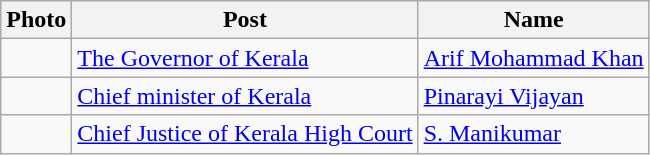<table class="wikitable">
<tr>
<th>Photo</th>
<th>Post</th>
<th>Name</th>
</tr>
<tr>
<td></td>
<td><a href='#'>The Governor of Kerala</a></td>
<td><a href='#'>Arif Mohammad Khan</a></td>
</tr>
<tr>
<td></td>
<td><a href='#'>Chief minister of Kerala</a></td>
<td><a href='#'>Pinarayi Vijayan</a></td>
</tr>
<tr>
<td></td>
<td><a href='#'>Chief Justice of Kerala High Court</a></td>
<td><a href='#'>S. Manikumar</a></td>
</tr>
</table>
